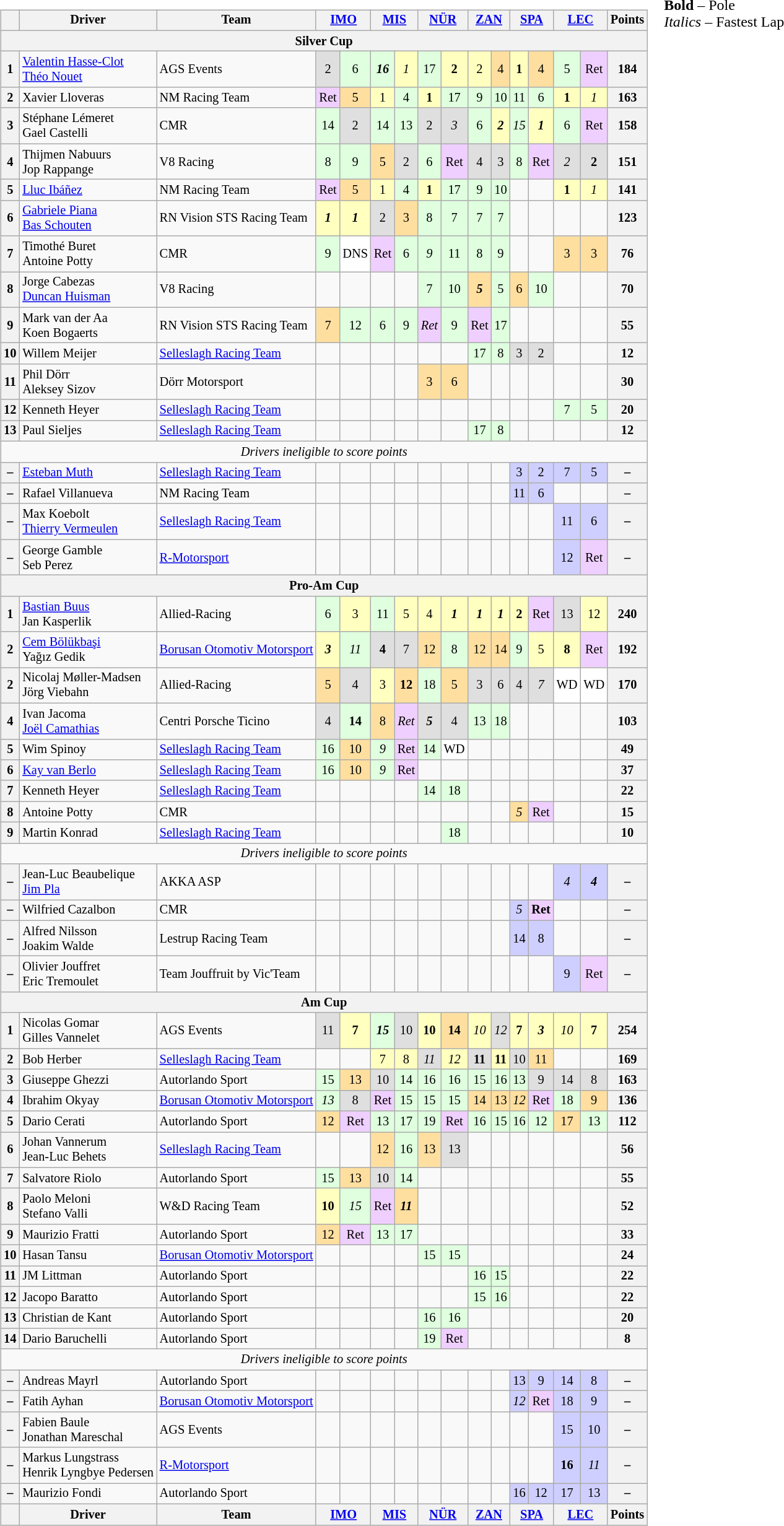<table>
<tr>
<td valign="top"><br><table class="wikitable" style="font-size: 85%; text-align:center;">
<tr>
<th></th>
<th>Driver</th>
<th>Team</th>
<th colspan=2><a href='#'>IMO</a><br></th>
<th colspan=2><a href='#'>MIS</a><br></th>
<th colspan=2><a href='#'>NÜR</a><br></th>
<th colspan=2><a href='#'>ZAN</a><br></th>
<th colspan=2><a href='#'>SPA</a><br></th>
<th colspan=2><a href='#'>LEC</a><br></th>
<th>Points</th>
</tr>
<tr>
<th colspan=16>Silver Cup</th>
</tr>
<tr>
<th>1</th>
<td align=left> <a href='#'>Valentin Hasse-Clot</a><br> <a href='#'>Théo Nouet</a></td>
<td align=left> AGS Events</td>
<td style="background:#dfdfdf;">2</td>
<td style="background:#dfffdf;">6</td>
<td style="background:#dfffdf;"><strong><em>16</em></strong></td>
<td style="background:#ffffbf;"><em>1</em></td>
<td style="background:#dfffdf;">17</td>
<td style="background:#ffffbf;"><strong>2</strong></td>
<td style="background:#ffffbf;">2</td>
<td style="background:#ffdf9f;">4</td>
<td style="background:#ffffbf;"><strong>1</strong></td>
<td style="background:#ffdf9f;">4</td>
<td style="background:#dfffdf;">5</td>
<td style="background:#efcfff;">Ret</td>
<th>184</th>
</tr>
<tr>
<th>2</th>
<td align=left> Xavier Lloveras</td>
<td align=left> NM Racing Team</td>
<td style="background:#efcfff;">Ret</td>
<td style="background:#ffdf9f;">5</td>
<td style="background:#ffffbf;">1</td>
<td style="background:#dfffdf;">4</td>
<td style="background:#ffffbf;"><strong>1</strong></td>
<td style="background:#dfffdf;">17</td>
<td style="background:#dfffdf;">9</td>
<td style="background:#dfffdf;">10</td>
<td style="background:#dfffdf;">11</td>
<td style="background:#dfffdf;">6</td>
<td style="background:#ffffbf;"><strong>1</strong></td>
<td style="background:#ffffbf;"><em>1</em></td>
<th>163</th>
</tr>
<tr>
<th>3</th>
<td align=left> Stéphane Lémeret<br> Gael Castelli</td>
<td align=left> CMR</td>
<td style="background:#dfffdf;">14</td>
<td style="background:#dfdfdf;">2</td>
<td style="background:#dfffdf;">14</td>
<td style="background:#dfffdf;">13</td>
<td style="background:#dfdfdf;">2</td>
<td style="background:#dfdfdf;"><em>3</em></td>
<td style="background:#dfffdf;">6</td>
<td style="background:#ffffbf;"><strong><em>2</em></strong></td>
<td style="background:#dfffdf;"><em>15</em></td>
<td style="background:#ffffbf;"><strong><em>1</em></strong></td>
<td style="background:#dfffdf;">6</td>
<td style="background:#efcfff;">Ret</td>
<th>158</th>
</tr>
<tr>
<th>4</th>
<td align=left> Thijmen Nabuurs<br> Jop Rappange</td>
<td align=left> V8 Racing</td>
<td style="background:#dfffdf;">8</td>
<td style="background:#dfffdf;">9</td>
<td style="background:#ffdf9f;">5</td>
<td style="background:#dfdfdf;">2</td>
<td style="background:#dfffdf;">6</td>
<td style="background:#efcfff;">Ret</td>
<td style="background:#dfdfdf;">4</td>
<td style="background:#dfdfdf;">3</td>
<td style="background:#dfffdf;">8</td>
<td style="background:#efcfff;">Ret</td>
<td style="background:#dfdfdf;"><em>2</em></td>
<td style="background:#dfdfdf;"><strong>2</strong></td>
<th>151</th>
</tr>
<tr>
<th>5</th>
<td align=left> <a href='#'>Lluc Ibáñez</a></td>
<td align=left> NM Racing Team</td>
<td style="background:#efcfff;">Ret</td>
<td style="background:#ffdf9f;">5</td>
<td style="background:#ffffbf;">1</td>
<td style="background:#dfffdf;">4</td>
<td style="background:#ffffbf;"><strong>1</strong></td>
<td style="background:#dfffdf;">17</td>
<td style="background:#dfffdf;">9</td>
<td style="background:#dfffdf;">10</td>
<td></td>
<td></td>
<td style="background:#ffffbf;"><strong>1</strong></td>
<td style="background:#ffffbf;"><em>1</em></td>
<th>141</th>
</tr>
<tr>
<th>6</th>
<td align=left> <a href='#'>Gabriele Piana</a><br> <a href='#'>Bas Schouten</a></td>
<td align=left> RN Vision STS Racing Team</td>
<td style="background:#ffffbf;"><strong><em>1</em></strong></td>
<td style="background:#ffffbf;"><strong><em>1</em></strong></td>
<td style="background:#dfdfdf;">2</td>
<td style="background:#ffdf9f;">3</td>
<td style="background:#dfffdf;">8</td>
<td style="background:#dfffdf;">7</td>
<td style="background:#dfffdf;">7</td>
<td style="background:#dfffdf;">7</td>
<td></td>
<td></td>
<td></td>
<td></td>
<th>123</th>
</tr>
<tr>
<th>7</th>
<td align=left> Timothé Buret<br> Antoine Potty</td>
<td align=left> CMR</td>
<td style="background:#dfffdf;">9</td>
<td style="background:#ffffff;">DNS</td>
<td style="background:#efcfff;">Ret</td>
<td style="background:#dfffdf;">6</td>
<td style="background:#dfffdf;"><em>9</em></td>
<td style="background:#dfffdf;">11</td>
<td style="background:#dfffdf;">8</td>
<td style="background:#dfffdf;">9</td>
<td></td>
<td></td>
<td style="background:#ffdf9f;">3</td>
<td style="background:#ffdf9f;">3</td>
<th>76</th>
</tr>
<tr>
<th>8</th>
<td align=left> Jorge Cabezas<br> <a href='#'>Duncan Huisman</a></td>
<td align=left> V8 Racing</td>
<td></td>
<td></td>
<td></td>
<td></td>
<td style="background:#dfffdf;">7</td>
<td style="background:#dfffdf;">10</td>
<td style="background:#ffdf9f;"><strong><em>5</em></strong></td>
<td style="background:#dfffdf;">5</td>
<td style="background:#ffdf9f;">6</td>
<td style="background:#dfffdf;">10</td>
<td></td>
<td></td>
<th>70</th>
</tr>
<tr>
<th>9</th>
<td align=left> Mark van der Aa<br> Koen Bogaerts</td>
<td align=left> RN Vision STS Racing Team</td>
<td style="background:#ffdf9f;">7</td>
<td style="background:#dfffdf;">12</td>
<td style="background:#dfffdf;">6</td>
<td style="background:#dfffdf;">9</td>
<td style="background:#efcfff;"><em>Ret</em></td>
<td style="background:#dfffdf;">9</td>
<td style="background:#efcfff;">Ret</td>
<td style="background:#dfffdf;">17</td>
<td></td>
<td></td>
<td></td>
<td></td>
<th>55</th>
</tr>
<tr>
<th>10</th>
<td align=left> Willem Meijer</td>
<td align=left> <a href='#'>Selleslagh Racing Team</a></td>
<td></td>
<td></td>
<td></td>
<td></td>
<td></td>
<td></td>
<td style="background:#dfffdf;">17</td>
<td style="background:#dfffdf;">8</td>
<td style="background:#dfdfdf;">3</td>
<td style="background:#dfdfdf;">2</td>
<td></td>
<td></td>
<th>12</th>
</tr>
<tr>
<th>11</th>
<td align=left> Phil Dörr<br> Aleksey Sizov</td>
<td align=left> Dörr Motorsport</td>
<td></td>
<td></td>
<td></td>
<td></td>
<td style="background:#ffdf9f;">3</td>
<td style="background:#ffdf9f;">6</td>
<td></td>
<td></td>
<td></td>
<td></td>
<td></td>
<td></td>
<th>30</th>
</tr>
<tr>
<th>12</th>
<td align=left> Kenneth Heyer</td>
<td align=left> <a href='#'>Selleslagh Racing Team</a></td>
<td></td>
<td></td>
<td></td>
<td></td>
<td></td>
<td></td>
<td></td>
<td></td>
<td></td>
<td></td>
<td style="background:#dfffdf;">7</td>
<td style="background:#dfffdf;">5</td>
<th>20</th>
</tr>
<tr>
<th>13</th>
<td align=left> Paul Sieljes</td>
<td align=left> <a href='#'>Selleslagh Racing Team</a></td>
<td></td>
<td></td>
<td></td>
<td></td>
<td></td>
<td></td>
<td style="background:#dfffdf;">17</td>
<td style="background:#dfffdf;">8</td>
<td></td>
<td></td>
<td></td>
<td></td>
<th>12</th>
</tr>
<tr>
<td colspan=16><em>Drivers ineligible to score points</em></td>
</tr>
<tr>
<th>–</th>
<td align=left> <a href='#'>Esteban Muth</a></td>
<td align=left> <a href='#'>Selleslagh Racing Team</a></td>
<td></td>
<td></td>
<td></td>
<td></td>
<td></td>
<td></td>
<td></td>
<td></td>
<td style="background:#cfcfff;">3</td>
<td style="background:#cfcfff;">2</td>
<td style="background:#cfcfff;">7</td>
<td style="background:#cfcfff;">5</td>
<th>–</th>
</tr>
<tr>
<th>–</th>
<td align=left> Rafael Villanueva</td>
<td align=left> NM Racing Team</td>
<td></td>
<td></td>
<td></td>
<td></td>
<td></td>
<td></td>
<td></td>
<td></td>
<td style="background:#cfcfff;">11</td>
<td style="background:#cfcfff;">6</td>
<td></td>
<td></td>
<th>–</th>
</tr>
<tr>
<th>–</th>
<td align=left> Max Koebolt<br> <a href='#'>Thierry Vermeulen</a></td>
<td align=left> <a href='#'>Selleslagh Racing Team</a></td>
<td></td>
<td></td>
<td></td>
<td></td>
<td></td>
<td></td>
<td></td>
<td></td>
<td></td>
<td></td>
<td style="background:#cfcfff;">11</td>
<td style="background:#cfcfff;">6</td>
<th>–</th>
</tr>
<tr>
<th>–</th>
<td align=left> George Gamble<br> Seb Perez</td>
<td align=left> <a href='#'>R-Motorsport</a></td>
<td></td>
<td></td>
<td></td>
<td></td>
<td></td>
<td></td>
<td></td>
<td></td>
<td></td>
<td></td>
<td style="background:#cfcfff;">12</td>
<td style="background:#efcfff;">Ret</td>
<th>–</th>
</tr>
<tr>
<th colspan=16>Pro-Am Cup</th>
</tr>
<tr>
<th>1</th>
<td align=left> <a href='#'>Bastian Buus</a><br> Jan Kasperlik</td>
<td align=left> Allied-Racing</td>
<td style="background:#dfffdf;">6</td>
<td style="background:#ffffbf;">3</td>
<td style="background:#dfffdf;">11</td>
<td style="background:#ffffbf;">5</td>
<td style="background:#ffffbf;">4</td>
<td style="background:#ffffbf;"><strong><em>1</em></strong></td>
<td style="background:#ffffbf;"><strong><em>1</em></strong></td>
<td style="background:#ffffbf;"><strong><em>1</em></strong></td>
<td style="background:#ffffbf;"><strong>2</strong></td>
<td style="background:#efcfff;">Ret</td>
<td style="background:#dfdfdf;">13</td>
<td style="background:#ffffbf;">12</td>
<th>240</th>
</tr>
<tr>
<th>2</th>
<td align=left> <a href='#'>Cem Bölükbaşi</a><br> Yağız Gedik</td>
<td align=left> <a href='#'>Borusan Otomotiv Motorsport</a></td>
<td style="background:#ffffbf;"><strong><em>3</em></strong></td>
<td style="background:#dfffdf;"><em>11</em></td>
<td style="background:#dfdfdf;"><strong>4</strong></td>
<td style="background:#dfdfdf;">7</td>
<td style="background:#ffdf9f;">12</td>
<td style="background:#dfffdf;">8</td>
<td style="background:#ffdf9f;">12</td>
<td style="background:#ffdf9f;">14</td>
<td style="background:#dfffdf;">9</td>
<td style="background:#ffffbf;">5</td>
<td style="background:#ffffbf;"><strong>8</strong></td>
<td style="background:#efcfff;">Ret</td>
<th>192</th>
</tr>
<tr>
<th>2</th>
<td align=left> Nicolaj Møller-Madsen<br> Jörg Viebahn</td>
<td align=left> Allied-Racing</td>
<td style="background:#ffdf9f;">5</td>
<td style="background:#dfdfdf;">4</td>
<td style="background:#ffffbf;">3</td>
<td style="background:#ffdf9f;"><strong>12</strong></td>
<td style="background:#dfffdf;">18</td>
<td style="background:#ffdf9f;">5</td>
<td style="background:#dfdfdf;">3</td>
<td style="background:#dfdfdf;">6</td>
<td style="background:#dfdfdf;">4</td>
<td style="background:#dfdfdf;"><em>7</em></td>
<td style="background:#ffffff;">WD</td>
<td style="background:#ffffff;">WD</td>
<th>170</th>
</tr>
<tr>
<th>4</th>
<td align=left> Ivan Jacoma<br> <a href='#'>Joël Camathias</a></td>
<td align=left> Centri Porsche Ticino</td>
<td style="background:#dfdfdf;">4</td>
<td style="background:#dfffdf;"><strong>14</strong></td>
<td style="background:#ffdf9f;">8</td>
<td style="background:#efcfff;"><em>Ret</em></td>
<td style="background:#dfdfdf;"><strong><em>5</em></strong></td>
<td style="background:#dfdfdf;">4</td>
<td style="background:#dfffdf;">13</td>
<td style="background:#dfffdf;">18</td>
<td></td>
<td></td>
<td></td>
<td></td>
<th>103</th>
</tr>
<tr>
<th>5</th>
<td align=left> Wim Spinoy</td>
<td align=left> <a href='#'>Selleslagh Racing Team</a></td>
<td style="background:#dfffdf;">16</td>
<td style="background:#ffdf9f;">10</td>
<td style="background:#dfffdf;"><em>9</em></td>
<td style="background:#efcfff;">Ret</td>
<td style="background:#dfffdf;">14</td>
<td style="background:#ffffff;">WD</td>
<td></td>
<td></td>
<td></td>
<td></td>
<td></td>
<td></td>
<th>49</th>
</tr>
<tr>
<th>6</th>
<td align=left> <a href='#'>Kay van Berlo</a></td>
<td align=left> <a href='#'>Selleslagh Racing Team</a></td>
<td style="background:#dfffdf;">16</td>
<td style="background:#ffdf9f;">10</td>
<td style="background:#dfffdf;"><em>9</em></td>
<td style="background:#efcfff;">Ret</td>
<td></td>
<td></td>
<td></td>
<td></td>
<td></td>
<td></td>
<td></td>
<td></td>
<th>37</th>
</tr>
<tr>
<th>7</th>
<td align=left> Kenneth Heyer</td>
<td align=left> <a href='#'>Selleslagh Racing Team</a></td>
<td></td>
<td></td>
<td></td>
<td></td>
<td style="background:#dfffdf;">14</td>
<td style="background:#dfffdf;">18</td>
<td></td>
<td></td>
<td></td>
<td></td>
<td></td>
<td></td>
<th>22</th>
</tr>
<tr>
<th>8</th>
<td align=left> Antoine Potty</td>
<td align=left> CMR</td>
<td></td>
<td></td>
<td></td>
<td></td>
<td></td>
<td></td>
<td></td>
<td></td>
<td style="background:#ffdf9f;"><em>5</em></td>
<td style="background:#efcfff;">Ret</td>
<td></td>
<td></td>
<th>15</th>
</tr>
<tr>
<th>9</th>
<td align=left> Martin Konrad</td>
<td align=left> <a href='#'>Selleslagh Racing Team</a></td>
<td></td>
<td></td>
<td></td>
<td></td>
<td></td>
<td style="background:#dfffdf;">18</td>
<td></td>
<td></td>
<td></td>
<td></td>
<td></td>
<td></td>
<th>10</th>
</tr>
<tr>
<td colspan=16><em>Drivers ineligible to score points</em></td>
</tr>
<tr>
<th>–</th>
<td align=left> Jean-Luc Beaubelique<br> <a href='#'>Jim Pla</a></td>
<td align=left> AKKA ASP</td>
<td></td>
<td></td>
<td></td>
<td></td>
<td></td>
<td></td>
<td></td>
<td></td>
<td></td>
<td></td>
<td style="background:#cfcfff;"><em>4</em></td>
<td style="background:#cfcfff;"><strong><em>4</em></strong></td>
<th>–</th>
</tr>
<tr>
<th>–</th>
<td align=left> Wilfried Cazalbon</td>
<td align=left> CMR</td>
<td></td>
<td></td>
<td></td>
<td></td>
<td></td>
<td></td>
<td></td>
<td></td>
<td style="background:#cfcfff;"><em>5</em></td>
<td style="background:#efcfff;"><strong>Ret</strong></td>
<td></td>
<td></td>
<th>–</th>
</tr>
<tr>
<th>–</th>
<td align=left> Alfred Nilsson<br> Joakim Walde</td>
<td align=left> Lestrup Racing Team</td>
<td></td>
<td></td>
<td></td>
<td></td>
<td></td>
<td></td>
<td></td>
<td></td>
<td style="background:#cfcfff;">14</td>
<td style="background:#cfcfff;">8</td>
<td></td>
<td></td>
<th>–</th>
</tr>
<tr>
<th>–</th>
<td align=left> Olivier Jouffret<br> Eric Tremoulet</td>
<td align=left> Team Jouffruit by Vic'Team</td>
<td></td>
<td></td>
<td></td>
<td></td>
<td></td>
<td></td>
<td></td>
<td></td>
<td></td>
<td></td>
<td style="background:#cfcfff;">9</td>
<td style="background:#efcfff;">Ret</td>
<th>–</th>
</tr>
<tr>
<th colspan=16>Am Cup</th>
</tr>
<tr>
<th>1</th>
<td align=left> Nicolas Gomar<br> Gilles Vannelet</td>
<td align=left> AGS Events</td>
<td style="background:#dfdfdf;">11</td>
<td style="background:#ffffbf;"><strong>7</strong></td>
<td style="background:#dfffdf;"><strong><em>15</em></strong></td>
<td style="background:#dfdfdf;">10</td>
<td style="background:#ffffbf;"><strong>10</strong></td>
<td style="background:#ffdf9f;"><strong>14</strong></td>
<td style="background:#ffffbf;"><em>10</em></td>
<td style="background:#dfdfdf;"><em>12</em></td>
<td style="background:#ffffbf;"><strong>7</strong></td>
<td style="background:#ffffbf;"><strong><em>3</em></strong></td>
<td style="background:#ffffbf;"><em>10</em></td>
<td style="background:#ffffbf;"><strong>7</strong></td>
<th>254</th>
</tr>
<tr>
<th>2</th>
<td align=left> Bob Herber</td>
<td align=left> <a href='#'>Selleslagh Racing Team</a></td>
<td></td>
<td></td>
<td style="background:#ffffbf;">7</td>
<td style="background:#ffffbf;">8</td>
<td style="background:#dfdfdf;"><em>11</em></td>
<td style="background:#ffffbf;"><em>12</em></td>
<td style="background:#dfdfdf;"><strong>11</strong></td>
<td style="background:#ffffbf;"><strong>11</strong></td>
<td style="background:#dfdfdf;">10</td>
<td style="background:#ffdf9f;">11</td>
<td></td>
<td></td>
<th>169</th>
</tr>
<tr>
<th>3</th>
<td align=left> Giuseppe Ghezzi</td>
<td align=left> Autorlando Sport</td>
<td style="background:#dfffdf;">15</td>
<td style="background:#ffdf9f;">13</td>
<td style="background:#dfdfdf;">10</td>
<td style="background:#dfffdf;">14</td>
<td style="background:#dfffdf;">16</td>
<td style="background:#dfffdf;">16</td>
<td style="background:#dfffdf;">15</td>
<td style="background:#dfffdf;">16</td>
<td style="background:#dfffdf;">13</td>
<td style="background:#dfdfdf;">9</td>
<td style="background:#dfdfdf;">14</td>
<td style="background:#dfdfdf;">8</td>
<th>163</th>
</tr>
<tr>
<th>4</th>
<td align=left> Ibrahim Okyay</td>
<td align=left> <a href='#'>Borusan Otomotiv Motorsport</a></td>
<td style="background:#dfffdf;"><em>13</em></td>
<td style="background:#dfdfdf;">8</td>
<td style="background:#efcfff;">Ret</td>
<td style="background:#dfffdf;">15</td>
<td style="background:#dfffdf;">15</td>
<td style="background:#dfffdf;">15</td>
<td style="background:#ffdf9f;">14</td>
<td style="background:#ffdf9f;">13</td>
<td style="background:#ffdf9f;"><em>12</em></td>
<td style="background:#efcfff;">Ret</td>
<td style="background:#dfffdf;">18</td>
<td style="background:#ffdf9f;">9</td>
<th>136</th>
</tr>
<tr>
<th>5</th>
<td align=left> Dario Cerati</td>
<td align=left> Autorlando Sport</td>
<td style="background:#ffdf9f;">12</td>
<td style="background:#efcfff;">Ret</td>
<td style="background:#dfffdf;">13</td>
<td style="background:#dfffdf;">17</td>
<td style="background:#dfffdf;">19</td>
<td style="background:#efcfff;">Ret</td>
<td style="background:#dfffdf;">16</td>
<td style="background:#dfffdf;">15</td>
<td style="background:#dfffdf;">16</td>
<td style="background:#dfffdf;">12</td>
<td style="background:#ffdf9f;">17</td>
<td style="background:#dfffdf;">13</td>
<th>112</th>
</tr>
<tr>
<th>6</th>
<td align=left> Johan Vannerum<br> Jean-Luc Behets</td>
<td align=left> <a href='#'>Selleslagh Racing Team</a></td>
<td></td>
<td></td>
<td style="background:#ffdf9f;">12</td>
<td style="background:#dfffdf;">16</td>
<td style="background:#ffdf9f;">13</td>
<td style="background:#dfdfdf;">13</td>
<td></td>
<td></td>
<td></td>
<td></td>
<td></td>
<td></td>
<th>56</th>
</tr>
<tr>
<th>7</th>
<td align=left> Salvatore Riolo</td>
<td align=left> Autorlando Sport</td>
<td style="background:#dfffdf;">15</td>
<td style="background:#ffdf9f;">13</td>
<td style="background:#dfdfdf;">10</td>
<td style="background:#dfffdf;">14</td>
<td></td>
<td></td>
<td></td>
<td></td>
<td></td>
<td></td>
<td></td>
<td></td>
<th>55</th>
</tr>
<tr>
<th>8</th>
<td align=left> Paolo Meloni<br> Stefano Valli</td>
<td align=left> W&D Racing Team</td>
<td style="background:#ffffbf;"><strong>10</strong></td>
<td style="background:#dfffdf;"><em>15</em></td>
<td style="background:#efcfff;">Ret</td>
<td style="background:#ffdf9f;"><strong><em>11</em></strong></td>
<td></td>
<td></td>
<td></td>
<td></td>
<td></td>
<td></td>
<td></td>
<td></td>
<th>52</th>
</tr>
<tr>
<th>9</th>
<td align=left> Maurizio Fratti</td>
<td align=left> Autorlando Sport</td>
<td style="background:#ffdf9f;">12</td>
<td style="background:#efcfff;">Ret</td>
<td style="background:#dfffdf;">13</td>
<td style="background:#dfffdf;">17</td>
<td></td>
<td></td>
<td></td>
<td></td>
<td></td>
<td></td>
<td></td>
<td></td>
<th>33</th>
</tr>
<tr>
<th>10</th>
<td align=left> Hasan Tansu</td>
<td align=left> <a href='#'>Borusan Otomotiv Motorsport</a></td>
<td></td>
<td></td>
<td></td>
<td></td>
<td style="background:#dfffdf;">15</td>
<td style="background:#dfffdf;">15</td>
<td></td>
<td></td>
<td></td>
<td></td>
<td></td>
<td></td>
<th>24</th>
</tr>
<tr>
<th>11</th>
<td align=left> JM Littman</td>
<td align=left> Autorlando Sport</td>
<td></td>
<td></td>
<td></td>
<td></td>
<td></td>
<td></td>
<td style="background:#dfffdf;">16</td>
<td style="background:#dfffdf;">15</td>
<td></td>
<td></td>
<td></td>
<td></td>
<th>22</th>
</tr>
<tr>
<th>12</th>
<td align=left> Jacopo Baratto</td>
<td align=left> Autorlando Sport</td>
<td></td>
<td></td>
<td></td>
<td></td>
<td></td>
<td></td>
<td style="background:#dfffdf;">15</td>
<td style="background:#dfffdf;">16</td>
<td></td>
<td></td>
<td></td>
<td></td>
<th>22</th>
</tr>
<tr>
<th>13</th>
<td align=left> Christian de Kant</td>
<td align=left> Autorlando Sport</td>
<td></td>
<td></td>
<td></td>
<td></td>
<td style="background:#dfffdf;">16</td>
<td style="background:#dfffdf;">16</td>
<td></td>
<td></td>
<td></td>
<td></td>
<td></td>
<td></td>
<th>20</th>
</tr>
<tr>
<th>14</th>
<td align=left> Dario Baruchelli</td>
<td align=left> Autorlando Sport</td>
<td></td>
<td></td>
<td></td>
<td></td>
<td style="background:#dfffdf;">19</td>
<td style="background:#efcfff;">Ret</td>
<td></td>
<td></td>
<td></td>
<td></td>
<td></td>
<td></td>
<th>8</th>
</tr>
<tr>
<td colspan=16><em>Drivers ineligible to score points</em></td>
</tr>
<tr>
<th>–</th>
<td align=left> Andreas Mayrl</td>
<td align=left> Autorlando Sport</td>
<td></td>
<td></td>
<td></td>
<td></td>
<td></td>
<td></td>
<td></td>
<td></td>
<td style="background:#cfcfff;">13</td>
<td style="background:#cfcfff;">9</td>
<td style="background:#cfcfff;">14</td>
<td style="background:#cfcfff;">8</td>
<th>–</th>
</tr>
<tr>
<th>–</th>
<td align=left> Fatih Ayhan</td>
<td align=left> <a href='#'>Borusan Otomotiv Motorsport</a></td>
<td></td>
<td></td>
<td></td>
<td></td>
<td></td>
<td></td>
<td></td>
<td></td>
<td style="background:#cfcfff;"><em>12</em></td>
<td style="background:#efcfff;">Ret</td>
<td style="background:#cfcfff;">18</td>
<td style="background:#cfcfff;">9</td>
<th>–</th>
</tr>
<tr>
<th>–</th>
<td align=left> Fabien Baule<br> Jonathan Mareschal</td>
<td align=left> AGS Events</td>
<td></td>
<td></td>
<td></td>
<td></td>
<td></td>
<td></td>
<td></td>
<td></td>
<td></td>
<td></td>
<td style="background:#cfcfff;">15</td>
<td style="background:#cfcfff;">10</td>
<th>–</th>
</tr>
<tr>
<th>–</th>
<td align=left> Markus Lungstrass<br> Henrik Lyngbye Pedersen</td>
<td align=left> <a href='#'>R-Motorsport</a></td>
<td></td>
<td></td>
<td></td>
<td></td>
<td></td>
<td></td>
<td></td>
<td></td>
<td></td>
<td></td>
<td style="background:#cfcfff;"><strong>16</strong></td>
<td style="background:#cfcfff;"><em>11</em></td>
<th>–</th>
</tr>
<tr>
<th>–</th>
<td align=left> Maurizio Fondi</td>
<td align=left> Autorlando Sport</td>
<td></td>
<td></td>
<td></td>
<td></td>
<td></td>
<td></td>
<td></td>
<td></td>
<td style="background:#cfcfff;">16</td>
<td style="background:#cfcfff;">12</td>
<td style="background:#cfcfff;">17</td>
<td style="background:#cfcfff;">13</td>
<th>–</th>
</tr>
<tr>
<th valign=middle></th>
<th valign=middle>Driver</th>
<th valign=middle>Team</th>
<th colspan=2><a href='#'>IMO</a><br></th>
<th colspan=2><a href='#'>MIS</a><br></th>
<th colspan=2><a href='#'>NÜR</a><br></th>
<th colspan=2><a href='#'>ZAN</a><br></th>
<th colspan=2><a href='#'>SPA</a><br></th>
<th colspan=2><a href='#'>LEC</a><br></th>
<th valign=middle>Points</th>
</tr>
</table>
</td>
<td valign="top"><br>
<span><strong>Bold</strong> – Pole<br>
<em>Italics</em> – Fastest Lap</span></td>
</tr>
</table>
